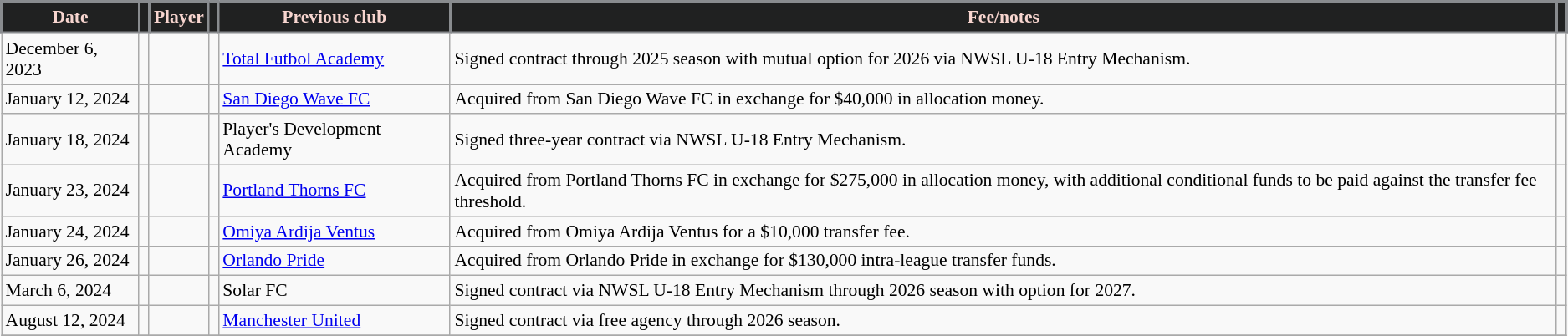<table class="wikitable sortable" style="font-size:90%;">
<tr>
<th style="background:#202121; color:#F7D5CF; border:2px solid #898C8F;" scope="col" data-sort-type="date">Date</th>
<th style="background:#202121; color:#F7D5CF; border:2px solid #898C8F;" scope="col"></th>
<th style="background:#202121; color:#F7D5CF; border:2px solid #898C8F;" scope="col">Player</th>
<th style="background:#202121; color:#F7D5CF; border:2px solid #898C8F;" scope="col"></th>
<th style="background:#202121; color:#F7D5CF; border:2px solid #898C8F;" scope="col">Previous club</th>
<th style="background:#202121; color:#F7D5CF; border:2px solid #898C8F;" scope="col">Fee/notes</th>
<th style="background:#202121; color:#F7D5CF; border:2px solid #898C8F;" scope="col"></th>
</tr>
<tr>
<td>December 6, 2023</td>
<td></td>
<td></td>
<td></td>
<td> <a href='#'>Total Futbol Academy</a></td>
<td>Signed contract through 2025 season with mutual option for 2026 via NWSL U-18 Entry Mechanism.</td>
<td></td>
</tr>
<tr>
<td>January 12, 2024</td>
<td></td>
<td></td>
<td></td>
<td> <a href='#'>San Diego Wave FC</a></td>
<td>Acquired from San Diego Wave FC in exchange for $40,000 in allocation money.</td>
<td></td>
</tr>
<tr>
<td>January 18, 2024</td>
<td></td>
<td></td>
<td></td>
<td> Player's Development Academy</td>
<td>Signed three-year contract via NWSL U-18 Entry Mechanism.</td>
<td></td>
</tr>
<tr>
<td>January 23, 2024</td>
<td></td>
<td></td>
<td></td>
<td> <a href='#'>Portland Thorns FC</a></td>
<td>Acquired from Portland Thorns FC in exchange for $275,000 in allocation money, with additional conditional funds to be paid against the transfer fee threshold.</td>
<td></td>
</tr>
<tr>
<td>January 24, 2024</td>
<td></td>
<td></td>
<td></td>
<td> <a href='#'>Omiya Ardija Ventus</a></td>
<td>Acquired from Omiya Ardija Ventus for a $10,000 transfer fee.</td>
<td></td>
</tr>
<tr>
<td>January 26, 2024</td>
<td></td>
<td></td>
<td></td>
<td> <a href='#'>Orlando Pride</a></td>
<td>Acquired from Orlando Pride in exchange for $130,000 intra-league transfer funds.</td>
<td></td>
</tr>
<tr>
<td>March 6, 2024</td>
<td></td>
<td></td>
<td></td>
<td> Solar FC</td>
<td>Signed contract via NWSL U-18 Entry Mechanism through 2026 season with option for 2027.</td>
<td></td>
</tr>
<tr>
<td>August 12, 2024</td>
<td></td>
<td></td>
<td></td>
<td> <a href='#'>Manchester United</a></td>
<td>Signed contract via free agency through 2026 season.</td>
<td></td>
</tr>
<tr>
</tr>
</table>
